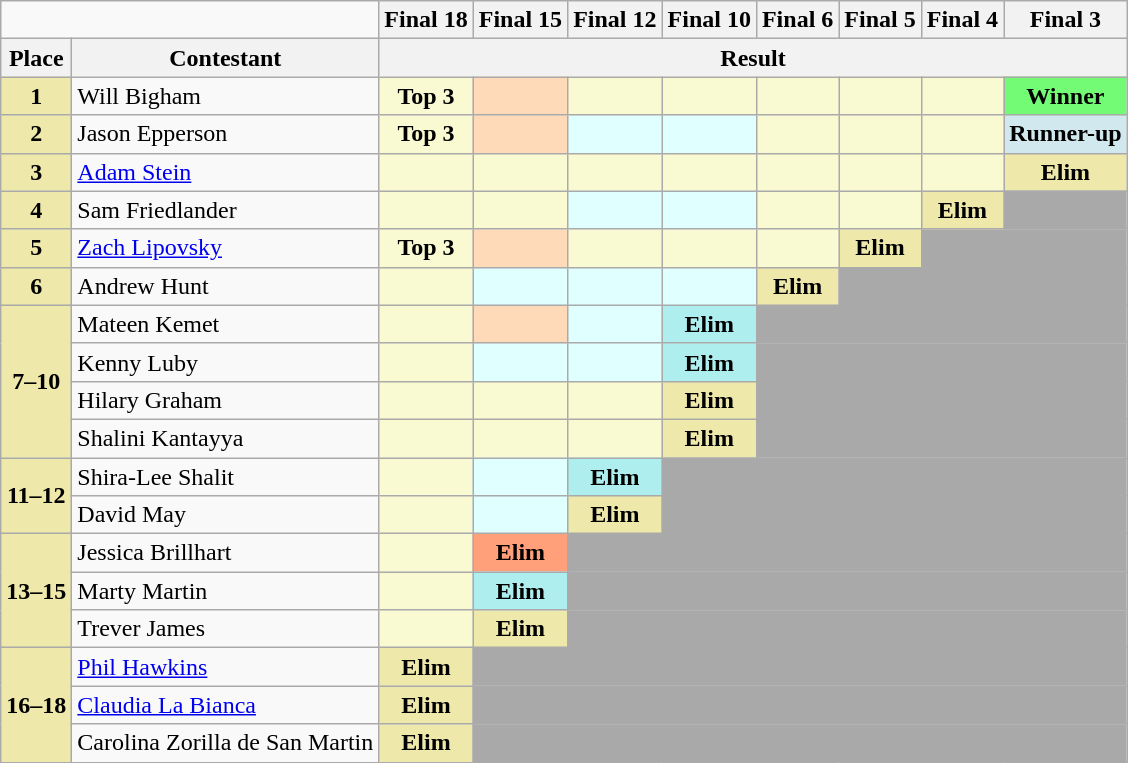<table class="wikitable">
<tr>
<td colspan="2" align="right"></td>
<th>Final 18</th>
<th>Final 15</th>
<th>Final 12</th>
<th>Final 10</th>
<th>Final 6</th>
<th>Final 5</th>
<th>Final 4</th>
<th>Final 3</th>
</tr>
<tr>
<th>Place</th>
<th>Contestant</th>
<th colspan="8" align="center">Result</th>
</tr>
<tr>
<td align="center" bgcolor="palegoldenrod"><strong>1</strong></td>
<td>Will Bigham</td>
<td align="center" bgcolor="LightGoldenrodYellow"><strong>Top 3</strong></td>
<td align="center" bgcolor="PeachPuff"></td>
<td align="center" bgcolor="LightGoldenrodYellow"></td>
<td align="center" bgcolor="LightGoldenrodYellow"></td>
<td align="center" bgcolor="LightGoldenrodYellow"></td>
<td align="center" bgcolor="LightGoldenrodYellow"></td>
<td align="center" bgcolor="LightGoldenrodYellow"></td>
<td align="center" bgcolor="#73FB76"><strong>Winner</strong></td>
</tr>
<tr>
<td align="center" bgcolor="palegoldenrod"><strong>2</strong></td>
<td>Jason Epperson</td>
<td align="center" bgcolor="LightGoldenrodYellow"><strong>Top 3</strong></td>
<td align="center" bgcolor="PeachPuff"></td>
<td align="center" bgcolor="LightCyan"></td>
<td align="center" bgcolor="LightCyan"></td>
<td align="center" bgcolor="LightGoldenrodYellow"></td>
<td align="center" bgcolor="LightGoldenrodYellow"></td>
<td align="center" bgcolor="LightGoldenrodYellow"></td>
<td align="center" bgcolor="#D1E8EF"><strong>Runner-up</strong></td>
</tr>
<tr>
<td align="center" bgcolor="palegoldenrod"><strong>3</strong></td>
<td><a href='#'>Adam Stein</a></td>
<td align="center" bgcolor="LightGoldenrodYellow"></td>
<td align="center" bgcolor="LightGoldenrodYellow"></td>
<td align="center" bgcolor="LightGoldenrodYellow"></td>
<td align="center" bgcolor="LightGoldenrodYellow"></td>
<td align="center" bgcolor="LightGoldenrodYellow"></td>
<td align="center" bgcolor="LightGoldenrodYellow"></td>
<td align="center" bgcolor="LightGoldenrodYellow"></td>
<td align="center" bgcolor="palegoldenrod"><strong>Elim</strong></td>
</tr>
<tr>
<td align="center" bgcolor="palegoldenrod" rowspan="1"><strong>4</strong></td>
<td>Sam Friedlander</td>
<td align="center" bgcolor="LightGoldenrodYellow"></td>
<td align="center" bgcolor="LightGoldenrodYellow"></td>
<td align="center" bgcolor="LightCyan"></td>
<td align="center" bgcolor="LightCyan"></td>
<td align="center" bgcolor="LightGoldenrodYellow"></td>
<td align="center" bgcolor="LightGoldenrodYellow"></td>
<td align="center" bgcolor="palegoldenrod"><strong>Elim</strong></td>
<td bgcolor="darkgray"></td>
</tr>
<tr>
<td align="center" bgcolor="palegoldenrod" rowspan="1"><strong>5</strong></td>
<td><a href='#'>Zach Lipovsky</a></td>
<td align="center" bgcolor="LightGoldenrodYellow"><strong>Top 3</strong></td>
<td align="center" bgcolor="PeachPuff"></td>
<td align="center" bgcolor="LightGoldenrodYellow"></td>
<td align="center" bgcolor="LightGoldenrodYellow"></td>
<td align="center" bgcolor="LightGoldenrodYellow"></td>
<td align="center" bgcolor="palegoldenrod"><strong>Elim</strong></td>
<td colspan="2" bgcolor="darkgray" style="border-top:none;"></td>
</tr>
<tr>
<td align="center" bgcolor="palegoldenrod" rowspan="1"><strong>6</strong></td>
<td>Andrew Hunt</td>
<td align="center" bgcolor="LightGoldenrodYellow"></td>
<td align="center" bgcolor="LightCyan"></td>
<td align="center" bgcolor="LightCyan"></td>
<td align="center" bgcolor="LightCyan"></td>
<td align="center" bgcolor="PaleGoldenrod"><strong>Elim</strong></td>
<td colspan="3" bgcolor="darkgray" style="border-top:none;"></td>
</tr>
<tr>
<td align="center" bgcolor="palegoldenrod" rowspan="4"><strong>7–10</strong></td>
<td>Mateen Kemet</td>
<td align="center" bgcolor="LightGoldenrodYellow"></td>
<td align="center" bgcolor="PeachPuff"></td>
<td align="center" bgcolor="LightCyan"></td>
<td align="center" bgcolor="PaleTurquoise"><strong>Elim</strong></td>
<td colspan="4" bgcolor="darkgray"></td>
</tr>
<tr>
<td>Kenny Luby</td>
<td align="center" bgcolor="LightGoldenrodYellow"></td>
<td align="center" bgcolor="LightCyan"></td>
<td align="center" bgcolor="LightCyan"></td>
<td align="center" bgcolor="PaleTurquoise"><strong>Elim</strong></td>
<td colspan="4" bgcolor="darkgray" style="border-top:none;"></td>
</tr>
<tr>
<td>Hilary Graham</td>
<td align="center" bgcolor="LightGoldenrodYellow"></td>
<td align="center" bgcolor="LightGoldenrodYellow"></td>
<td align="center" bgcolor="LightGoldenrodYellow"></td>
<td align="center" bgcolor="palegoldenrod"><strong>Elim</strong></td>
<td colspan="4" bgcolor="darkgray" style="border-top:none;"></td>
</tr>
<tr>
<td>Shalini Kantayya</td>
<td align="center" bgcolor="LightGoldenrodYellow"></td>
<td align="center" bgcolor="LightGoldenrodYellow"></td>
<td align="center" bgcolor="LightGoldenrodYellow"></td>
<td align="center" bgcolor="palegoldenrod"><strong>Elim</strong></td>
<td colspan="4" bgcolor="darkgray" style="border-top:none;"></td>
</tr>
<tr>
<td align="center" bgcolor="palegoldenrod" rowspan="2"><strong>11–12</strong></td>
<td>Shira-Lee Shalit</td>
<td align="center" bgcolor="LightGoldenrodYellow"></td>
<td align="center" bgcolor="LightCyan"></td>
<td align="center" bgcolor="PaleTurquoise"><strong>Elim</strong></td>
<td colspan="5" bgcolor="darkgray" style="border-top:none;"></td>
</tr>
<tr>
<td>David May</td>
<td align="center" bgcolor="LightGoldenrodYellow"></td>
<td align="center" bgcolor="LightCyan"></td>
<td align="center" bgcolor="palegoldenrod"><strong>Elim</strong></td>
<td colspan="5" bgcolor="darkgray" style="border-top:none;"></td>
</tr>
<tr>
<td align="center" bgcolor="palegoldenrod" rowspan="3"><strong>13–15</strong></td>
<td>Jessica Brillhart</td>
<td align="center" bgcolor="LightGoldenrodYellow"></td>
<td align="center" bgcolor="LightSalmon"><strong>Elim</strong></td>
<td colspan="7" bgcolor="darkgray" style="border-top:none;"></td>
</tr>
<tr>
<td>Marty Martin</td>
<td align="center" bgcolor="LightGoldenrodYellow"></td>
<td align="center" bgcolor="PaleTurquoise"><strong>Elim</strong></td>
<td colspan="6" bgcolor="darkgray" style="border-top:none;"></td>
</tr>
<tr>
<td>Trever James</td>
<td align="center" bgcolor="LightGoldenrodYellow"></td>
<td align="center" bgcolor="palegoldenrod"><strong>Elim</strong></td>
<td colspan="6" bgcolor="darkgray" style="border-top:none;"></td>
</tr>
<tr>
<td align="center" bgcolor="palegoldenrod" rowspan="3"><strong>16–18</strong></td>
<td><a href='#'>Phil Hawkins</a></td>
<td align="center" bgcolor="palegoldenrod"><strong>Elim</strong></td>
<td colspan="7" bgcolor="darkgray" style="border-top:none;"></td>
</tr>
<tr>
<td><a href='#'>Claudia La Bianca</a></td>
<td align="center" bgcolor="palegoldenrod"><strong>Elim</strong></td>
<td colspan="7" bgcolor="darkgray" style="border-top:none;"></td>
</tr>
<tr>
<td>Carolina Zorilla de San Martin</td>
<td align="center" bgcolor="palegoldenrod"><strong>Elim</strong></td>
<td colspan="7" bgcolor="darkgray" style="border-top:none;"></td>
</tr>
</table>
